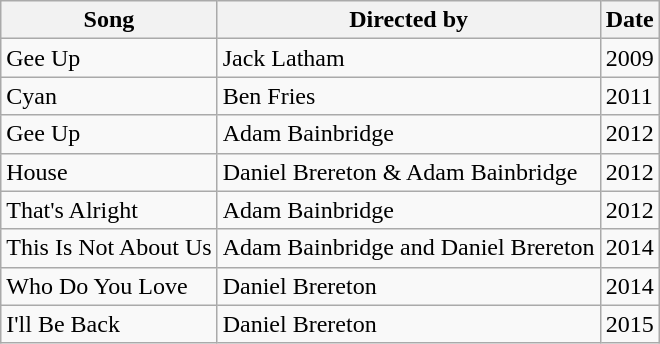<table class="wikitable">
<tr>
<th>Song</th>
<th>Directed by</th>
<th>Date</th>
</tr>
<tr>
<td>Gee Up</td>
<td>Jack Latham</td>
<td>2009</td>
</tr>
<tr>
<td>Cyan</td>
<td>Ben Fries</td>
<td>2011</td>
</tr>
<tr>
<td>Gee Up</td>
<td>Adam Bainbridge</td>
<td>2012</td>
</tr>
<tr>
<td>House</td>
<td>Daniel Brereton & Adam Bainbridge</td>
<td>2012</td>
</tr>
<tr>
<td>That's Alright</td>
<td>Adam Bainbridge</td>
<td>2012</td>
</tr>
<tr>
<td>This Is Not About Us</td>
<td>Adam Bainbridge and Daniel Brereton</td>
<td>2014</td>
</tr>
<tr>
<td>Who Do You Love</td>
<td>Daniel Brereton</td>
<td>2014</td>
</tr>
<tr>
<td>I'll Be Back</td>
<td>Daniel Brereton</td>
<td>2015</td>
</tr>
</table>
